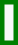<table class="wikitable" style="border: 3px solid green">
<tr>
<td><br></td>
</tr>
</table>
